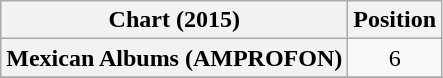<table class="wikitable plainrowheaders" style="text-align:center">
<tr>
<th scope="col">Chart (2015)</th>
<th scope="col">Position</th>
</tr>
<tr>
<th scope="row">Mexican Albums (AMPROFON)</th>
<td>6</td>
</tr>
<tr>
</tr>
</table>
